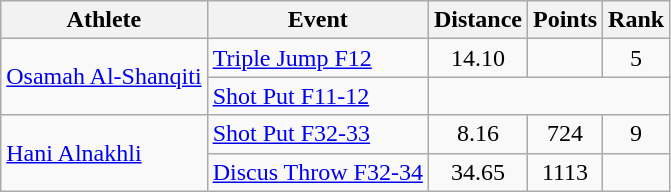<table class="wikitable">
<tr>
<th>Athlete</th>
<th>Event</th>
<th>Distance</th>
<th>Points</th>
<th>Rank</th>
</tr>
<tr align=center>
<td align=left rowspan=2><a href='#'>Osamah Al-Shanqiti</a></td>
<td align=left><a href='#'>Triple Jump F12</a></td>
<td>14.10</td>
<td></td>
<td>5</td>
</tr>
<tr align=center>
<td align=left><a href='#'>Shot Put F11-12</a></td>
<td colspan=3></td>
</tr>
<tr align=center>
<td align=left rowspan=2><a href='#'>Hani Alnakhli</a></td>
<td align=left><a href='#'>Shot Put F32-33</a></td>
<td>8.16</td>
<td>724</td>
<td>9</td>
</tr>
<tr align=center>
<td align=left><a href='#'>Discus Throw F32-34</a></td>
<td>34.65</td>
<td>1113</td>
<td></td>
</tr>
</table>
